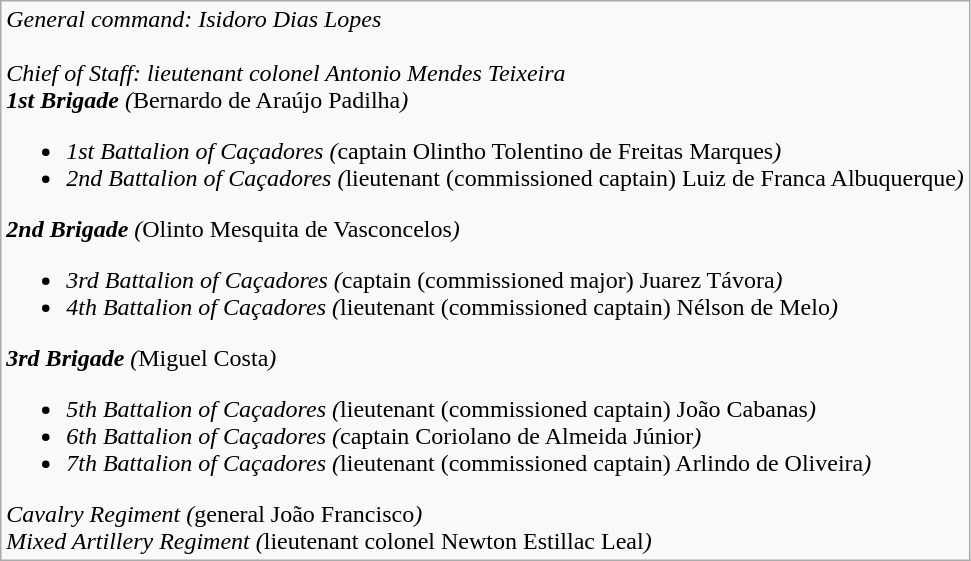<table class="wikitable mw-collapsible mw-collapsed">
<tr>
<td><em>General command: Isidoro Dias Lopes</em><br><br><em>Chief of Staff: lieutenant colonel Antonio Mendes Teixeira<br>
<strong>1st Brigade</strong> (</em>Bernardo de Araújo Padilha<em>)<ul><li>1st Battalion of Caçadores (</em>captain Olintho Tolentino de Freitas Marques<em>)</li><li>2nd Battalion of Caçadores (</em>lieutenant (commissioned captain) Luiz de Franca Albuquerque<em>)</li></ul><strong>2nd Brigade</strong> (</em>Olinto Mesquita de Vasconcelos<em>)<ul><li>3rd Battalion of Caçadores (</em>captain (commissioned major) Juarez Távora<em>)</li><li>4th Battalion of Caçadores (</em>lieutenant (commissioned captain) Nélson de Melo<em>)</li></ul><strong>3rd Brigade</strong> (</em>Miguel Costa<em>)<ul><li>5th Battalion of Caçadores (</em>lieutenant (commissioned captain) João Cabanas<em>)</li><li>6th Battalion of Caçadores (</em>captain Coriolano de Almeida Júnior<em>)</li><li>7th Battalion of Caçadores (</em>lieutenant (commissioned captain) Arlindo de Oliveira<em>)</li></ul>Cavalry Regiment (</em>general João Francisco<em>)<br>Mixed Artillery Regiment (</em>lieutenant colonel Newton Estillac Leal<em>)</td>
</tr>
</table>
